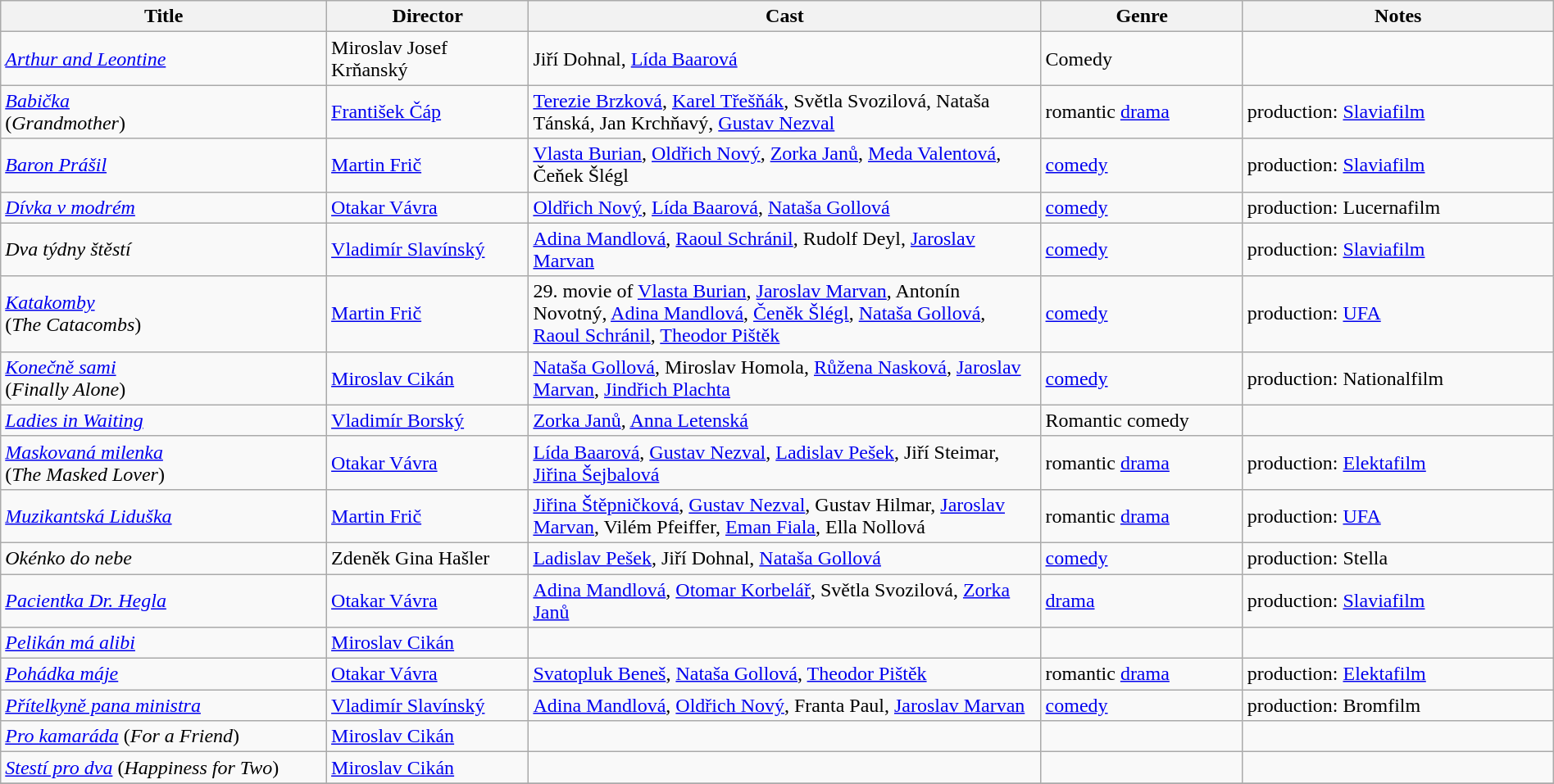<table class="wikitable" style="width:100%;">
<tr>
<th style="width:21%;">Title</th>
<th style="width:13%;">Director</th>
<th style="width:33%;">Cast</th>
<th style="width:13%;">Genre</th>
<th style="width:20%;">Notes</th>
</tr>
<tr>
<td><em><a href='#'>Arthur and Leontine</a></em></td>
<td>Miroslav Josef Krňanský</td>
<td>Jiří Dohnal, <a href='#'>Lída Baarová </a></td>
<td>Comedy</td>
<td></td>
</tr>
<tr>
<td><em><a href='#'>Babička</a></em><br>(<em>Grandmother</em>)</td>
<td><a href='#'>František Čáp</a></td>
<td><a href='#'>Terezie Brzková</a>, <a href='#'>Karel Třešňák</a>, Světla Svozilová, Nataša Tánská, Jan Krchňavý, <a href='#'>Gustav Nezval</a></td>
<td>romantic <a href='#'>drama</a></td>
<td>production: <a href='#'>Slaviafilm</a></td>
</tr>
<tr>
<td><em><a href='#'>Baron Prášil</a></em></td>
<td><a href='#'>Martin Frič</a></td>
<td><a href='#'>Vlasta Burian</a>, <a href='#'>Oldřich Nový</a>, <a href='#'>Zorka Janů</a>, <a href='#'>Meda Valentová</a>, Čeňek Šlégl</td>
<td><a href='#'>comedy</a></td>
<td>production: <a href='#'>Slaviafilm</a></td>
</tr>
<tr>
<td><em><a href='#'>Dívka v modrém</a></em></td>
<td><a href='#'>Otakar Vávra</a></td>
<td><a href='#'>Oldřich Nový</a>, <a href='#'>Lída Baarová</a>, <a href='#'>Nataša Gollová</a></td>
<td><a href='#'>comedy</a></td>
<td>production: Lucernafilm</td>
</tr>
<tr>
<td><em>Dva týdny štěstí</em></td>
<td><a href='#'>Vladimír Slavínský</a></td>
<td><a href='#'>Adina Mandlová</a>, <a href='#'>Raoul Schránil</a>, Rudolf Deyl, <a href='#'>Jaroslav Marvan</a></td>
<td><a href='#'>comedy</a></td>
<td>production: <a href='#'>Slaviafilm</a></td>
</tr>
<tr>
<td><em><a href='#'>Katakomby</a></em><br>(<em>The Catacombs</em>)</td>
<td><a href='#'>Martin Frič</a></td>
<td>29. movie of <a href='#'>Vlasta Burian</a>, <a href='#'>Jaroslav Marvan</a>, Antonín Novotný, <a href='#'>Adina Mandlová</a>, <a href='#'>Čeněk Šlégl</a>, <a href='#'>Nataša Gollová</a>, <a href='#'>Raoul Schránil</a>, <a href='#'>Theodor Pištěk</a></td>
<td><a href='#'>comedy</a></td>
<td>production: <a href='#'>UFA</a></td>
</tr>
<tr>
<td><em><a href='#'>Konečně sami</a></em><br>(<em>Finally Alone</em>)</td>
<td><a href='#'>Miroslav Cikán</a></td>
<td><a href='#'>Nataša Gollová</a>, Miroslav Homola, <a href='#'>Růžena Nasková</a>, <a href='#'>Jaroslav Marvan</a>, <a href='#'>Jindřich Plachta</a></td>
<td><a href='#'>comedy</a></td>
<td>production: Nationalfilm</td>
</tr>
<tr>
<td><em><a href='#'>Ladies in Waiting</a></em></td>
<td><a href='#'>Vladimír Borský </a></td>
<td><a href='#'>Zorka Janů</a>, <a href='#'>Anna Letenská</a></td>
<td>Romantic comedy</td>
<td></td>
</tr>
<tr>
<td><em><a href='#'>Maskovaná milenka</a></em><br>(<em>The Masked Lover</em>)</td>
<td><a href='#'>Otakar Vávra</a></td>
<td><a href='#'>Lída Baarová</a>, <a href='#'>Gustav Nezval</a>, <a href='#'>Ladislav Pešek</a>, Jiří Steimar, <a href='#'>Jiřina Šejbalová</a></td>
<td>romantic <a href='#'>drama</a></td>
<td>production: <a href='#'>Elektafilm</a></td>
</tr>
<tr>
<td><em><a href='#'>Muzikantská Liduška</a></em></td>
<td><a href='#'>Martin Frič</a></td>
<td><a href='#'>Jiřina Štěpničková</a>, <a href='#'>Gustav Nezval</a>, Gustav Hilmar, <a href='#'>Jaroslav Marvan</a>, Vilém Pfeiffer, <a href='#'>Eman Fiala</a>, Ella Nollová</td>
<td>romantic <a href='#'>drama</a></td>
<td>production: <a href='#'>UFA</a></td>
</tr>
<tr>
<td><em>Okénko do nebe</em></td>
<td>Zdeněk Gina Hašler</td>
<td><a href='#'>Ladislav Pešek</a>, Jiří Dohnal, <a href='#'>Nataša Gollová</a></td>
<td><a href='#'>comedy</a></td>
<td>production: Stella</td>
</tr>
<tr>
<td><em><a href='#'>Pacientka Dr. Hegla</a></em></td>
<td><a href='#'>Otakar Vávra</a></td>
<td><a href='#'>Adina Mandlová</a>, <a href='#'>Otomar Korbelář</a>, Světla Svozilová, <a href='#'>Zorka Janů</a></td>
<td><a href='#'>drama</a></td>
<td>production: <a href='#'>Slaviafilm</a></td>
</tr>
<tr>
<td><em><a href='#'>Pelikán má alibi</a></em></td>
<td><a href='#'>Miroslav Cikán</a></td>
<td></td>
<td></td>
<td></td>
</tr>
<tr>
<td><em><a href='#'>Pohádka máje</a></em></td>
<td><a href='#'>Otakar Vávra</a></td>
<td><a href='#'>Svatopluk Beneš</a>, <a href='#'>Nataša Gollová</a>, <a href='#'>Theodor Pištěk</a></td>
<td>romantic <a href='#'>drama</a></td>
<td>production: <a href='#'>Elektafilm</a></td>
</tr>
<tr>
<td><em><a href='#'>Přítelkyně pana ministra</a></em></td>
<td><a href='#'>Vladimír Slavínský</a></td>
<td><a href='#'>Adina Mandlová</a>, <a href='#'>Oldřich Nový</a>, Franta Paul, <a href='#'>Jaroslav Marvan</a></td>
<td><a href='#'>comedy</a></td>
<td>production: Bromfilm</td>
</tr>
<tr>
<td><em><a href='#'>Pro kamaráda</a></em> (<em>For a Friend</em>)</td>
<td><a href='#'>Miroslav Cikán</a></td>
<td></td>
<td></td>
<td></td>
</tr>
<tr>
<td><em><a href='#'>Stestí pro dva</a></em> (<em>Happiness for Two</em>)</td>
<td><a href='#'>Miroslav Cikán</a></td>
<td></td>
<td></td>
<td></td>
</tr>
<tr>
</tr>
</table>
